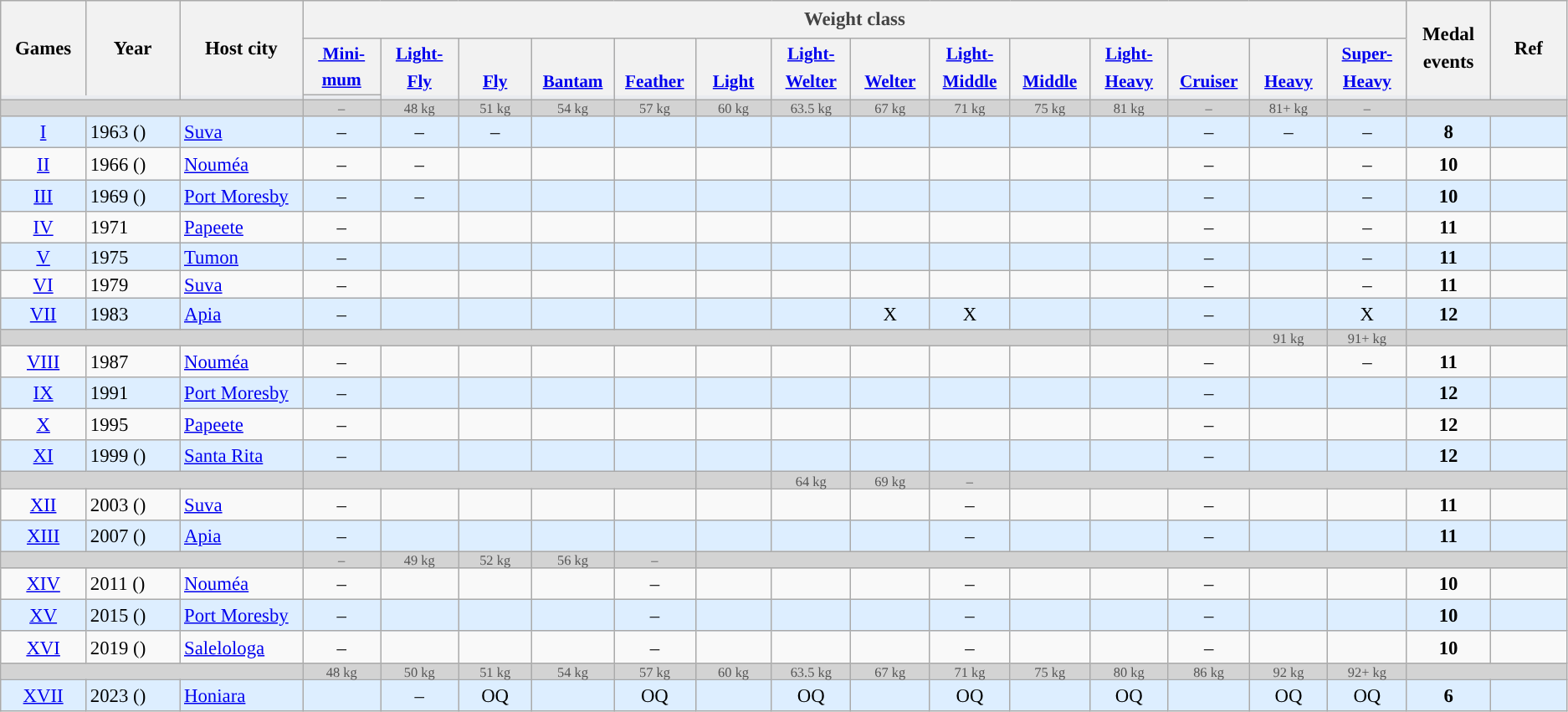<table class=wikitable style="text-align:center; font-size:95%;">
<tr style="line-height:150%;">
<th rowspan="2" style="width:4.9em; border-bottom:0px; padding:1px;">Games</th>
<th rowspan="2" style="width:5.9em; border-bottom:0px; padding:1px;">Year</th>
<th rowspan="2" style="width:7.1em; border-bottom:0px; padding:1px;">Host city </th>
<th colspan="14" style="border-bottom:0px; color:#444;">Weight class</th>
<th rowspan="2" style="width:4.9em; border-bottom:0px; padding:1px;">Medal<br>events</th>
<th rowspan="2" style="width:4.9em; border-bottom:0px; padding:1px;">Ref</th>
</tr>
<tr style="line-height:150%; font-size:93%; background-color:#eaecf0;">
<th valign=bottom scope="col" style="width:4.9em; padding:1px;"><a href='#'> Mini-<br>mum</a></th>
<th valign=bottom style="width:4.9em; border-bottom:0px; padding:1px;"><a href='#'>Light-<br>Fly</a></th>
<th valign=bottom style="width:4.9em; border-bottom:0px; padding:1px;"><a href='#'>Fly</a></th>
<th valign=bottom style="width:4.9em; border-bottom:0px; padding:1px;"><a href='#'>Bantam</a></th>
<th valign=bottom style="width:4.9em; border-bottom:0px; padding:1px;"><a href='#'>Feather</a></th>
<th valign=bottom style="width:4.9em; border-bottom:0px; padding:1px;"><a href='#'>Light</a></th>
<th valign=bottom style="width:4.9em; border-bottom:0px; padding:1px;"><a href='#'>Light-<br>Welter</a></th>
<th valign=bottom style="width:4.9em; border-bottom:0px; padding:1px;"><a href='#'>Welter</a></th>
<th valign=bottom style="width:4.9em; border-bottom:0px; padding:1px;"><a href='#'>Light-<br>Middle</a></th>
<th valign=bottom style="width:4.9em; border-bottom:0px; padding:1px;"><a href='#'>Middle</a></th>
<th valign=bottom style="width:4.9em; border-bottom:0px; padding:1px;"><a href='#'>Light-<br>Heavy</a></th>
<th valign=bottom style="width:4.9em; border-bottom:0px; padding:1px;"><a href='#'>Cruiser</a></th>
<th valign=bottom style="width:4.9em; border-bottom:0px; padding:1px;"><a href='#'>Heavy</a></th>
<th valign=bottom style="width:4.9em; border-bottom:0px; padding:1px;"><a href='#'>Super-<br>Heavy</a></th>
</tr>
<tr style="font-size:2px; background-color:#eaecf0;">
<td colspan="2" style="border-top:0px;"> </td>
<td style="border-top:0px;"> </td>
<td style="border-top:0px;"> </td>
<td style="border-top:0px;"> </td>
<td style="border-top:0px;"> </td>
<td style="border-top:0px;"> </td>
<td style="border-top:0px;"> </td>
<td style="border-top:0px;"> </td>
<td style="border-top:0px;"> </td>
<td style="border-top:0px;"> </td>
<td style="border-top:0px;"> </td>
<td style="border-top:0px;"> </td>
<td style="border-top:0px;"> </td>
<td style="border-top:0px;"> </td>
<td style="border-top:0px;"> </td>
<td style="border-top:0px;"> </td>
<td style="border-top:0px;"> </td>
<td style="border-top:0px;"> </td>
</tr>
<tr style="background-color:lightgrey; line-height:8px;font-size:72%; color:#555;">
<td colspan="3"></td>
<td>–</td>
<td>48 kg</td>
<td>51 kg</td>
<td>54 kg</td>
<td>57 kg</td>
<td>60 kg</td>
<td>63.5 kg</td>
<td>67 kg</td>
<td>71 kg</td>
<td>75 kg</td>
<td>81 kg</td>
<td>–</td>
<td>81+ kg</td>
<td>–</td>
<td colspan="2"></td>
</tr>
<tr bgcolor=#ddeeff>
<td align=center><a href='#'>I</a></td>
<td align=left>1963 ()</td>
<td align=left><a href='#'>Suva</a> </td>
<td>–</td>
<td>–</td>
<td>–</td>
<td><br></td>
<td>          <br></td>
<td><br></td>
<td>          <br></td>
<td>          <br></td>
<td><br></td>
<td><br></td>
<td><br></td>
<td>–</td>
<td>–</td>
<td>–</td>
<td><strong>8</strong></td>
<td></td>
</tr>
<tr>
<td align=center><a href='#'>II</a></td>
<td align=left>1966 ()</td>
<td align=left><a href='#'>Nouméa</a> </td>
<td>–</td>
<td>–</td>
<td> <br></td>
<td>     <br></td>
<td>     <br></td>
<td>     <br></td>
<td>          <br></td>
<td>          <br></td>
<td> <br></td>
<td> <br></td>
<td> <br></td>
<td>–</td>
<td>     <br></td>
<td>–</td>
<td><strong>10</strong></td>
<td></td>
</tr>
<tr bgcolor=#ddeeff>
<td align=center><a href='#'>III</a></td>
<td align=left>1969 ()</td>
<td align=left><a href='#'>Port Moresby</a> </td>
<td>–</td>
<td>–</td>
<td> <br></td>
<td>     <br></td>
<td>     <br></td>
<td>          <br></td>
<td>          <br></td>
<td>          <br></td>
<td> <br></td>
<td>          <br></td>
<td> <br></td>
<td>–</td>
<td> <br></td>
<td>–</td>
<td><strong>10</strong></td>
<td> </td>
</tr>
<tr>
<td align=center><a href='#'>IV</a></td>
<td align=left>1971 </td>
<td align=left><a href='#'>Papeete</a> </td>
<td>–</td>
<td> <br></td>
<td>      <br></td>
<td>      <br></td>
<td> <br></td>
<td> <br></td>
<td>      <br></td>
<td> <br></td>
<td>      <br></td>
<td>      <br></td>
<td>      <br></td>
<td>–</td>
<td> <br></td>
<td>–</td>
<td><strong>11</strong></td>
<td></td>
</tr>
<tr bgcolor=#ddeeff style="line-height:15px;">
<td align=center><a href='#'>V</a></td>
<td align=left>1975 </td>
<td align=left><a href='#'>Tumon</a> </td>
<td>–</td>
<td> <br></td>
<td> <br></td>
<td> <br></td>
<td> <br></td>
<td> <br></td>
<td> <br></td>
<td> <br></td>
<td>               <br></td>
<td>          <br></td>
<td>               <br></td>
<td>–</td>
<td>          <br></td>
<td>–</td>
<td><strong>11</strong></td>
<td></td>
</tr>
<tr style="line-height:15px;">
<td align=center><a href='#'>VI</a></td>
<td align=left>1979 </td>
<td align=left><a href='#'>Suva</a> </td>
<td>–</td>
<td> <br></td>
<td> <br></td>
<td> <br></td>
<td> <br></td>
<td> <br></td>
<td> <br></td>
<td> <br></td>
<td> <br></td>
<td> <br></td>
<td> <br></td>
<td>–</td>
<td> <br></td>
<td>–</td>
<td><strong>11</strong></td>
<td></td>
</tr>
<tr bgcolor=#ddeeff>
<td align=center><a href='#'>VII</a></td>
<td align=left>1983 </td>
<td align=left><a href='#'>Apia</a> </td>
<td>–</td>
<td> <br></td>
<td> <br></td>
<td> <br></td>
<td> <br></td>
<td> <br></td>
<td> <br></td>
<td>X</td>
<td>X </td>
<td> <br></td>
<td> <br></td>
<td>–</td>
<td> <br></td>
<td><span>X</span></td>
<td><span><strong>12</strong></span></td>
<td></td>
</tr>
<tr style="background-color:lightgrey; line-height:8px;font-size:72%; color:#555;">
<td colspan="3"></td>
<td colspan="10"></td>
<td> </td>
<td> </td>
<td>91 kg</td>
<td>91+ kg</td>
<td colspan="2"></td>
</tr>
<tr>
<td align=center><a href='#'>VIII</a></td>
<td align=left>1987 </td>
<td align=left><a href='#'>Nouméa</a> </td>
<td>–</td>
<td> <br></td>
<td> <br></td>
<td> <br></td>
<td> <br></td>
<td> <br></td>
<td> <br></td>
<td> <br></td>
<td> <br></td>
<td> <br></td>
<td> <br></td>
<td>–</td>
<td> <br></td>
<td>–</td>
<td><strong>11</strong></td>
<td></td>
</tr>
<tr bgcolor=#ddeeff>
<td align=center><a href='#'>IX</a></td>
<td align=left>1991 </td>
<td align=left><a href='#'>Port Moresby</a> </td>
<td>–</td>
<td> <br></td>
<td> <br></td>
<td> <br></td>
<td> <br></td>
<td> <br></td>
<td> <br></td>
<td> <br></td>
<td> <br></td>
<td> <br></td>
<td> <br></td>
<td>–</td>
<td> <br></td>
<td> <br></td>
<td><strong>12</strong></td>
<td></td>
</tr>
<tr>
<td align=center><a href='#'>X</a></td>
<td align=left>1995 </td>
<td align=left><a href='#'>Papeete</a> </td>
<td>–</td>
<td> <br></td>
<td> <br></td>
<td> <br></td>
<td> <br></td>
<td> <br></td>
<td> <br></td>
<td> <br></td>
<td> <br></td>
<td> <br></td>
<td> <br></td>
<td>–</td>
<td> <br></td>
<td> <br></td>
<td><strong>12</strong></td>
<td></td>
</tr>
<tr bgcolor=#ddeeff>
<td align=center><a href='#'>XI</a></td>
<td align=left>1999 ()</td>
<td align=left><a href='#'>Santa Rita</a> </td>
<td>–</td>
<td> <br></td>
<td> <br></td>
<td> <br></td>
<td> <br></td>
<td> <br></td>
<td> <br></td>
<td> <br></td>
<td> <br></td>
<td> <br></td>
<td> <br></td>
<td>–</td>
<td> <br></td>
<td> <br></td>
<td><strong>12</strong></td>
<td></td>
</tr>
<tr style="background-color:lightgrey; line-height:8px;font-size:72%; color:#555;">
<td colspan="3"></td>
<td colspan="5"></td>
<td> </td>
<td>64 kg</td>
<td>69 kg</td>
<td>–</td>
<td colspan="7"></td>
</tr>
<tr>
<td align=center><a href='#'>XII</a></td>
<td align=left>2003 ()</td>
<td align=left><a href='#'>Suva</a> </td>
<td>–</td>
<td> <br></td>
<td> <br></td>
<td> <br></td>
<td> <br></td>
<td> <br></td>
<td> <br></td>
<td> <br></td>
<td>–</td>
<td> <br></td>
<td> <br></td>
<td>–</td>
<td> <br></td>
<td> <br></td>
<td><strong>11</strong></td>
<td></td>
</tr>
<tr bgcolor=#ddeeff>
<td align=center><a href='#'>XIII</a></td>
<td align=left>2007 ()</td>
<td align=left><a href='#'>Apia</a> </td>
<td>–</td>
<td> <br></td>
<td> <br></td>
<td> <br></td>
<td> <br></td>
<td> <br></td>
<td> <br></td>
<td> <br></td>
<td>–</td>
<td> <br></td>
<td> <br></td>
<td>–</td>
<td> <br></td>
<td> <br></td>
<td><strong>11</strong></td>
<td></td>
</tr>
<tr style="background-color:lightgrey; line-height:8px;font-size:72%; color:#555;">
<td colspan="3"></td>
<td>–</td>
<td>49 kg</td>
<td>52 kg</td>
<td>56 kg</td>
<td>–</td>
<td colspan="11"></td>
</tr>
<tr>
<td align=center><a href='#'>XIV</a></td>
<td align=left>2011 ()</td>
<td align=left><a href='#'>Nouméa</a> </td>
<td>–</td>
<td><br></td>
<td><br></td>
<td><br></td>
<td>–</td>
<td><br></td>
<td><br></td>
<td><br></td>
<td>–</td>
<td><br></td>
<td><br></td>
<td>–</td>
<td><br></td>
<td><br></td>
<td><strong>10</strong></td>
<td></td>
</tr>
<tr bgcolor=#ddeeff>
<td align=center><a href='#'>XV</a></td>
<td align=left>2015 ()</td>
<td align=left><a href='#'>Port Moresby</a> </td>
<td>–</td>
<td></td>
<td></td>
<td></td>
<td>–</td>
<td></td>
<td></td>
<td></td>
<td>–</td>
<td></td>
<td></td>
<td>–</td>
<td></td>
<td></td>
<td><strong>10</strong></td>
<td><br></td>
</tr>
<tr>
<td align=center><a href='#'>XVI</a></td>
<td align=left>2019 ()</td>
<td align=left><a href='#'>Salelologa</a> </td>
<td>–</td>
<td></td>
<td></td>
<td></td>
<td>–</td>
<td></td>
<td></td>
<td></td>
<td>–</td>
<td></td>
<td></td>
<td>–</td>
<td></td>
<td></td>
<td><strong>10</strong></td>
<td></td>
</tr>
<tr style="background-color:lightgrey; line-height:8px;font-size:72%; color:#555;">
<td colspan="3"></td>
<td>48 kg</td>
<td>50 kg</td>
<td>51 kg</td>
<td>54 kg</td>
<td>57 kg</td>
<td>60 kg</td>
<td>63.5 kg</td>
<td>67 kg</td>
<td>71 kg</td>
<td>75 kg</td>
<td>80 kg</td>
<td>86 kg</td>
<td>92 kg</td>
<td>92+ kg</td>
<td colspan="2"></td>
</tr>
<tr bgcolor=#ddeeff>
<td align=center><a href='#'>XVII</a></td>
<td align=left>2023 ()</td>
<td align=left><a href='#'>Honiara</a> </td>
<td><br></td>
<td>–</td>
<td>OQ<br></td>
<td><br></td>
<td>OQ<br></td>
<td><br></td>
<td>OQ<br></td>
<td><br></td>
<td>OQ<br></td>
<td><br></td>
<td>OQ<br></td>
<td><br></td>
<td>OQ<br></td>
<td>OQ<br></td>
<td><strong>6</strong></td>
<td></td>
</tr>
</table>
